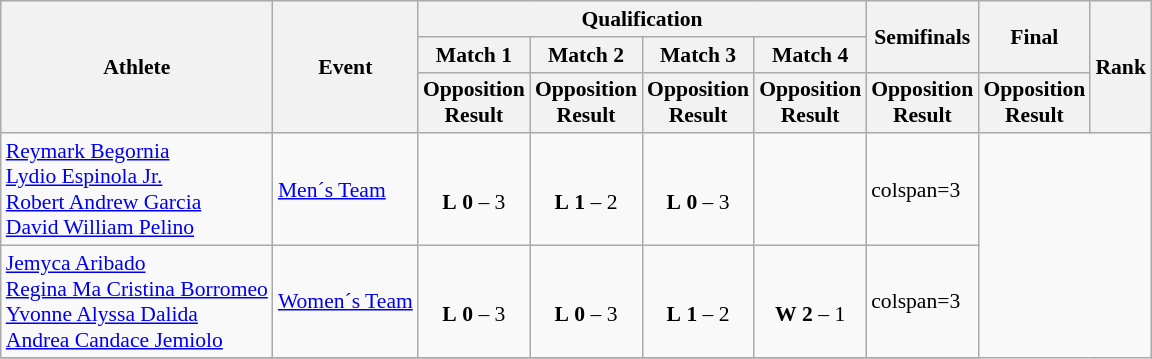<table class="wikitable" border="1" style="font-size:90%">
<tr>
<th rowspan=3>Athlete</th>
<th rowspan=3>Event</th>
<th colspan=4>Qualification</th>
<th rowspan=2>Semifinals</th>
<th rowspan=2>Final</th>
<th rowspan=3>Rank</th>
</tr>
<tr>
<th>Match 1</th>
<th>Match 2</th>
<th>Match 3</th>
<th>Match 4</th>
</tr>
<tr>
<th>Opposition<br>Result</th>
<th>Opposition<br>Result</th>
<th>Opposition<br>Result</th>
<th>Opposition<br>Result</th>
<th>Opposition<br>Result</th>
<th>Opposition<br>Result</th>
</tr>
<tr>
<td><a href='#'>Reymark Begornia</a><br><a href='#'>Lydio Espinola Jr.</a><br><a href='#'>Robert Andrew Garcia</a><br><a href='#'>David William Pelino</a></td>
<td><a href='#'>Men´s Team</a></td>
<td align=center> <br> <strong>L</strong> <strong>0</strong> – 3</td>
<td align=center> <br> <strong>L</strong> <strong>1</strong> – 2</td>
<td align=center> <br> <strong>L</strong> <strong>0</strong> – 3</td>
<td></td>
<td>colspan=3 </td>
</tr>
<tr>
<td><a href='#'>Jemyca Aribado</a><br><a href='#'>Regina Ma Cristina Borromeo</a><br><a href='#'>Yvonne Alyssa Dalida</a><br><a href='#'>Andrea Candace Jemiolo</a></td>
<td><a href='#'>Women´s Team</a></td>
<td align=center> <br> <strong>L</strong> <strong>0</strong> – 3</td>
<td align=center> <br> <strong>L</strong> <strong>0</strong> – 3</td>
<td align=center> <br> <strong>L</strong> <strong>1</strong> – 2</td>
<td align=center> <br> <strong>W</strong> <strong>2</strong> – 1</td>
<td>colspan=3 </td>
</tr>
<tr>
</tr>
</table>
